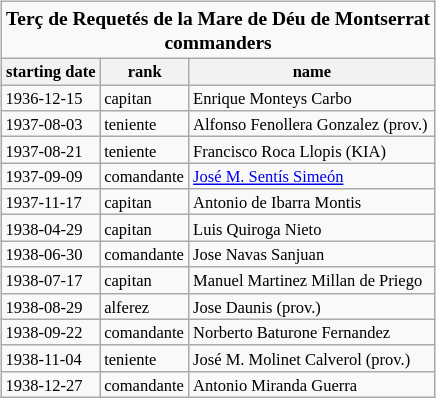<table class=wikitable style="text-align:left; font-size:11px; float:right; margin:5px">
<tr style="font-size: small;">
<td colspan="12" style="text-align:center;"><strong>Terç de Requetés de la Mare de Déu de Montserrat<br>commanders</strong></td>
</tr>
<tr>
<th>starting date</th>
<th>rank</th>
<th>name</th>
</tr>
<tr>
<td>1936-12-15</td>
<td>capitan</td>
<td>Enrique Monteys Carbo</td>
</tr>
<tr>
<td>1937-08-03</td>
<td>teniente</td>
<td>Alfonso Fenollera Gonzalez (prov.)</td>
</tr>
<tr>
<td>1937-08-21</td>
<td>teniente</td>
<td>Francisco Roca Llopis (KIA)</td>
</tr>
<tr>
<td>1937-09-09</td>
<td>comandante</td>
<td><a href='#'>José M. Sentís Simeón</a></td>
</tr>
<tr>
<td>1937-11-17</td>
<td>capitan</td>
<td>Antonio de Ibarra Montis</td>
</tr>
<tr>
<td>1938-04-29</td>
<td>capitan</td>
<td>Luis Quiroga Nieto</td>
</tr>
<tr>
<td>1938-06-30</td>
<td>comandante</td>
<td>Jose Navas Sanjuan</td>
</tr>
<tr>
<td>1938-07-17</td>
<td>capitan</td>
<td>Manuel Martinez Millan de Priego</td>
</tr>
<tr>
<td>1938-08-29</td>
<td>alferez</td>
<td>Jose Daunis (prov.)</td>
</tr>
<tr>
<td>1938-09-22</td>
<td>comandante</td>
<td>Norberto Baturone Fernandez</td>
</tr>
<tr>
<td>1938-11-04</td>
<td>teniente</td>
<td>José M. Molinet Calverol (prov.)</td>
</tr>
<tr>
<td>1938-12-27</td>
<td>comandante</td>
<td>Antonio Miranda Guerra</td>
</tr>
</table>
